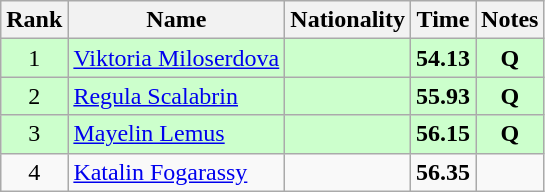<table class="wikitable sortable" style="text-align:center">
<tr>
<th>Rank</th>
<th>Name</th>
<th>Nationality</th>
<th>Time</th>
<th>Notes</th>
</tr>
<tr bgcolor=ccffcc>
<td>1</td>
<td align=left><a href='#'>Viktoria Miloserdova</a></td>
<td align=left></td>
<td><strong>54.13</strong></td>
<td><strong>Q</strong></td>
</tr>
<tr bgcolor=ccffcc>
<td>2</td>
<td align=left><a href='#'>Regula Scalabrin</a></td>
<td align=left></td>
<td><strong>55.93</strong></td>
<td><strong>Q</strong></td>
</tr>
<tr bgcolor=ccffcc>
<td>3</td>
<td align=left><a href='#'>Mayelin Lemus</a></td>
<td align=left></td>
<td><strong>56.15</strong></td>
<td><strong>Q</strong></td>
</tr>
<tr>
<td>4</td>
<td align=left><a href='#'>Katalin Fogarassy</a></td>
<td align=left></td>
<td><strong>56.35</strong></td>
<td></td>
</tr>
</table>
